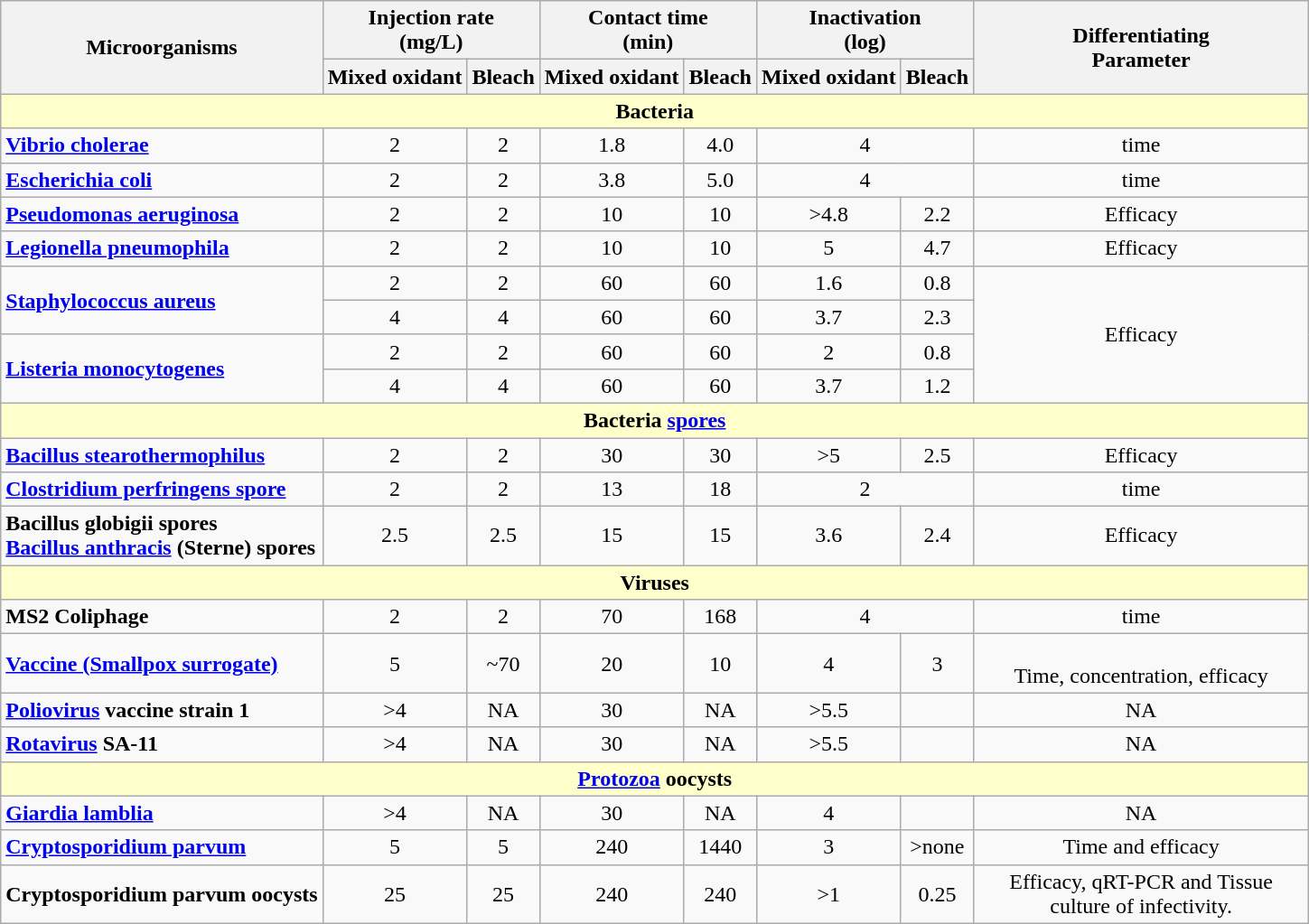<table class="wikitable" style="text-align:center;">
<tr>
<th rowspan=2>Microorganisms</th>
<th colspan=2>Injection rate<br>(mg/L)</th>
<th colspan=2>Contact time<br>(min)</th>
<th colspan=2>Inactivation<br>(log)</th>
<th rowspan=2 style="width:15em;">Differentiating<br>Parameter</th>
</tr>
<tr>
<th>Mixed oxidant</th>
<th>Bleach</th>
<th>Mixed oxidant</th>
<th>Bleach</th>
<th>Mixed oxidant</th>
<th>Bleach</th>
</tr>
<tr>
<th colspan="8" style="background:#ffffcc;">Bacteria</th>
</tr>
<tr>
<td style="text-align:left;"><strong><a href='#'>Vibrio cholerae</a></strong></td>
<td>2</td>
<td>2</td>
<td>1.8</td>
<td>4.0</td>
<td colspan=2>4</td>
<td>time</td>
</tr>
<tr>
<td style="text-align:left;"><strong><a href='#'>Escherichia coli</a></strong></td>
<td>2</td>
<td>2</td>
<td>3.8</td>
<td>5.0</td>
<td colspan=2>4</td>
<td>time</td>
</tr>
<tr>
<td style="text-align:left;"><strong><a href='#'>Pseudomonas aeruginosa</a></strong></td>
<td>2</td>
<td>2</td>
<td>10</td>
<td>10</td>
<td>>4.8</td>
<td>2.2</td>
<td>Efficacy</td>
</tr>
<tr>
<td style="text-align:left;"><strong><a href='#'>Legionella pneumophila</a></strong></td>
<td>2</td>
<td>2</td>
<td>10</td>
<td>10</td>
<td>5</td>
<td>4.7</td>
<td>Efficacy</td>
</tr>
<tr>
<td rowspan="2" style="text-align:left;"><strong><a href='#'>Staphylococcus aureus</a></strong></td>
<td>2</td>
<td>2</td>
<td>60</td>
<td>60</td>
<td>1.6</td>
<td>0.8</td>
<td rowspan="4">Efficacy</td>
</tr>
<tr>
<td>4</td>
<td>4</td>
<td>60</td>
<td>60</td>
<td>3.7</td>
<td>2.3</td>
</tr>
<tr>
<td rowspan="2" style="text-align:left;"><strong><a href='#'>Listeria monocytogenes</a></strong></td>
<td>2</td>
<td>2</td>
<td>60</td>
<td>60</td>
<td>2</td>
<td>0.8</td>
</tr>
<tr>
<td>4</td>
<td>4</td>
<td>60</td>
<td>60</td>
<td>3.7</td>
<td>1.2</td>
</tr>
<tr>
<th colspan="8" style="background:#ffffcc;">Bacteria <a href='#'>spores</a></th>
</tr>
<tr>
<td style="text-align:left;"><strong><a href='#'>Bacillus stearothermophilus</a></strong></td>
<td>2</td>
<td>2</td>
<td>30</td>
<td>30</td>
<td>>5</td>
<td>2.5</td>
<td>Efficacy</td>
</tr>
<tr>
<td style="text-align:left;"><strong><a href='#'>Clostridium perfringens spore</a></strong></td>
<td>2</td>
<td>2</td>
<td>13</td>
<td>18</td>
<td colspan=2>2</td>
<td>time</td>
</tr>
<tr>
<td style="text-align:left;"><strong>Bacillus globigii spores</strong><br><strong><a href='#'>Bacillus anthracis</a> (Sterne) spores</strong></td>
<td>2.5</td>
<td>2.5</td>
<td>15</td>
<td>15</td>
<td>3.6</td>
<td>2.4</td>
<td>Efficacy</td>
</tr>
<tr>
<th colspan="8" style="background:#ffffcc;">Viruses</th>
</tr>
<tr>
<td style="text-align:left;"><strong>MS2 Coliphage</strong></td>
<td>2</td>
<td>2</td>
<td>70</td>
<td>168</td>
<td colspan=2>4</td>
<td>time</td>
</tr>
<tr>
<td style="text-align:left;"><strong><a href='#'>Vaccine (Smallpox surrogate)</a></strong></td>
<td>5</td>
<td>~70</td>
<td>20</td>
<td>10</td>
<td>4</td>
<td>3</td>
<td><br>Time, concentration, efficacy</td>
</tr>
<tr>
<td style="text-align:left;"><strong><a href='#'>Poliovirus</a> vaccine strain 1</strong></td>
<td>>4</td>
<td>NA</td>
<td>30</td>
<td>NA</td>
<td>>5.5</td>
<td></td>
<td>NA</td>
</tr>
<tr>
<td style="text-align:left;"><strong><a href='#'>Rotavirus</a> SA-11</strong></td>
<td>>4</td>
<td>NA</td>
<td>30</td>
<td>NA</td>
<td>>5.5</td>
<td></td>
<td>NA</td>
</tr>
<tr>
<th colspan="8" style="background:#ffffcc;"><a href='#'>Protozoa</a> oocysts</th>
</tr>
<tr>
<td style="text-align:left;"><strong><a href='#'>Giardia lamblia</a></strong></td>
<td>>4</td>
<td>NA</td>
<td>30</td>
<td>NA</td>
<td>4</td>
<td></td>
<td>NA</td>
</tr>
<tr>
<td style="text-align:left;"><strong><a href='#'>Cryptosporidium parvum</a></strong></td>
<td>5</td>
<td>5</td>
<td>240</td>
<td>1440</td>
<td>3</td>
<td>>none</td>
<td>Time and efficacy</td>
</tr>
<tr>
<td style="text-align:left;"><strong>Cryptosporidium parvum oocysts</strong></td>
<td>25</td>
<td>25</td>
<td>240</td>
<td>240</td>
<td>>1</td>
<td>0.25</td>
<td>Efficacy, qRT-PCR and Tissue culture of infectivity.</td>
</tr>
</table>
